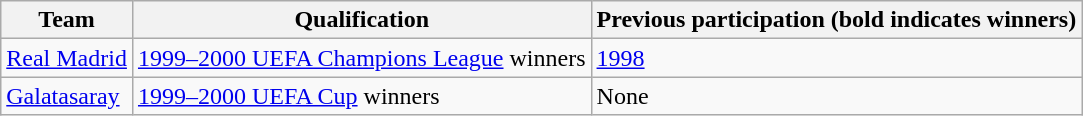<table class="wikitable">
<tr>
<th>Team</th>
<th>Qualification</th>
<th>Previous participation (bold indicates winners)</th>
</tr>
<tr>
<td> <a href='#'>Real Madrid</a></td>
<td><a href='#'>1999–2000 UEFA Champions League</a> winners</td>
<td><a href='#'>1998</a></td>
</tr>
<tr>
<td> <a href='#'>Galatasaray</a></td>
<td><a href='#'>1999–2000 UEFA Cup</a> winners</td>
<td>None</td>
</tr>
</table>
